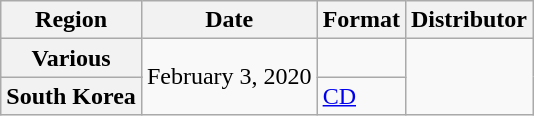<table class="wikitable plainrowheaders">
<tr>
<th>Region</th>
<th>Date</th>
<th>Format</th>
<th>Distributor</th>
</tr>
<tr>
<th scope="row">Various</th>
<td rowspan="3">February 3, 2020</td>
<td rowspan="2"></td>
<td rowspan="3"></td>
</tr>
<tr>
<th scope="row" rowspan="2">South Korea</th>
</tr>
<tr>
<td><a href='#'>CD</a></td>
</tr>
</table>
